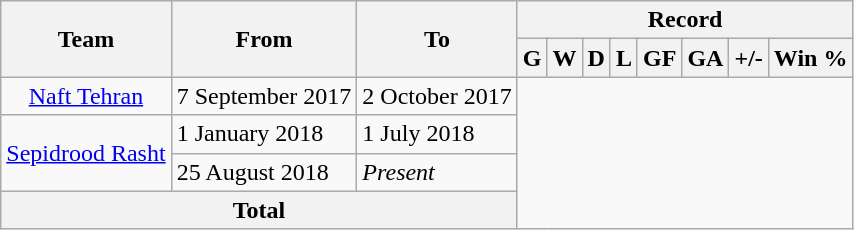<table class="wikitable" style="text-align: center">
<tr>
<th rowspan=2>Team</th>
<th rowspan=2>From</th>
<th rowspan=2>To</th>
<th colspan=8>Record</th>
</tr>
<tr>
<th>G</th>
<th>W</th>
<th>D</th>
<th>L</th>
<th>GF</th>
<th>GA</th>
<th>+/-</th>
<th>Win %</th>
</tr>
<tr>
<td><a href='#'>Naft Tehran</a></td>
<td align="left">7 September 2017</td>
<td align="left">2 October 2017<br></td>
</tr>
<tr>
<td rowspan="2"><a href='#'>Sepidrood Rasht</a></td>
<td align="left">1 January 2018</td>
<td align="left">1 July 2018<br></td>
</tr>
<tr>
<td align="left">25 August 2018</td>
<td align="left"><em>Present</em><br></td>
</tr>
<tr>
<th colspan=3>Total<br></th>
</tr>
</table>
